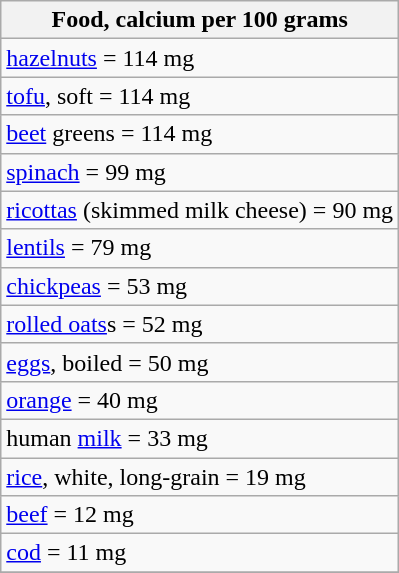<table class="wikitable">
<tr>
<th>Food, calcium per 100 grams</th>
</tr>
<tr>
<td><a href='#'>hazelnuts</a> = 114 mg</td>
</tr>
<tr>
<td><a href='#'>tofu</a>, soft = 114 mg</td>
</tr>
<tr>
<td><a href='#'>beet</a> greens = 114 mg</td>
</tr>
<tr>
<td><a href='#'>spinach</a> = 99 mg</td>
</tr>
<tr>
<td><a href='#'>ricottas</a> (skimmed milk cheese) = 90 mg</td>
</tr>
<tr>
<td><a href='#'>lentils</a> = 79 mg</td>
</tr>
<tr>
<td><a href='#'>chickpeas</a> = 53 mg</td>
</tr>
<tr>
<td><a href='#'>rolled oats</a>s = 52 mg</td>
</tr>
<tr>
<td><a href='#'>eggs</a>, boiled = 50 mg</td>
</tr>
<tr>
<td><a href='#'>orange</a> = 40 mg</td>
</tr>
<tr>
<td>human <a href='#'>milk</a> = 33 mg</td>
</tr>
<tr>
<td><a href='#'>rice</a>, white, long-grain = 19 mg</td>
</tr>
<tr>
<td><a href='#'>beef</a> = 12 mg</td>
</tr>
<tr>
<td><a href='#'>cod</a> = 11 mg</td>
</tr>
<tr>
</tr>
</table>
